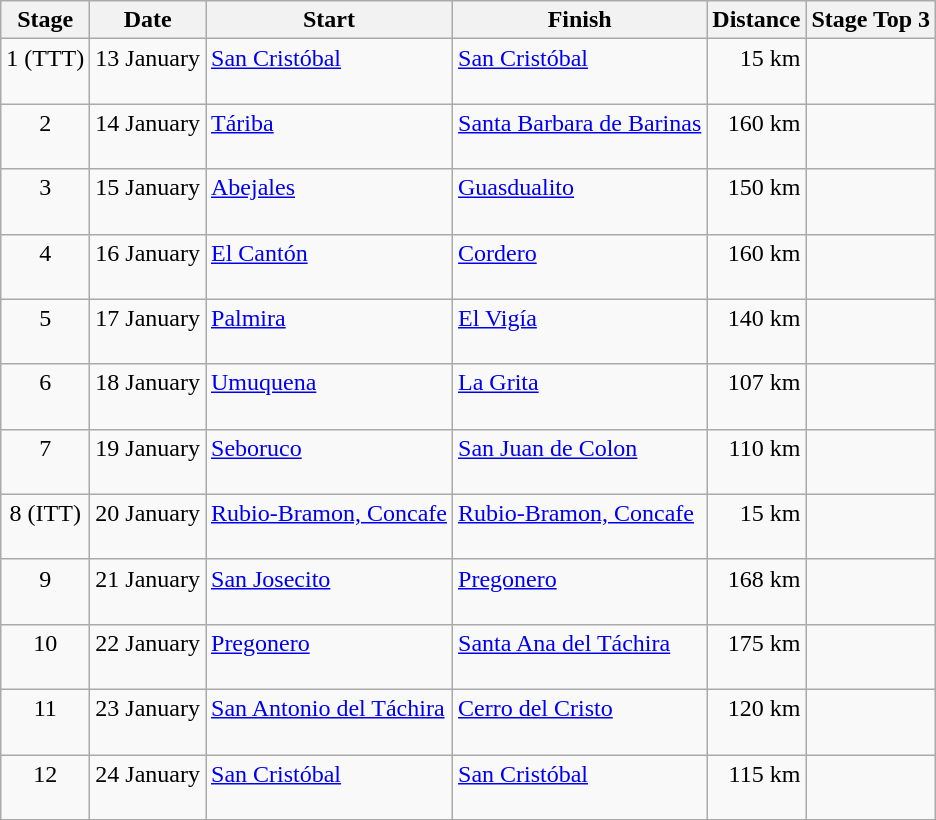<table class="wikitable">
<tr>
<th>Stage</th>
<th>Date</th>
<th>Start</th>
<th>Finish</th>
<th>Distance</th>
<th>Stage Top 3</th>
</tr>
<tr valign=top>
<td align=center>1 (TTT)</td>
<td>13 January</td>
<td><a href='#'>San Cristóbal</a></td>
<td><a href='#'>San Cristóbal</a></td>
<td align=right>15 km</td>
<td> <br>  <br> </td>
</tr>
<tr valign=top>
<td align=center>2</td>
<td>14 January</td>
<td><a href='#'>Táriba</a></td>
<td><a href='#'>Santa Barbara de Barinas</a></td>
<td align=right>160 km</td>
<td> <br>  <br> </td>
</tr>
<tr valign=top>
<td align=center>3</td>
<td>15 January</td>
<td><a href='#'>Abejales</a></td>
<td><a href='#'>Guasdualito</a></td>
<td align=right>150 km</td>
<td><br>  <br> </td>
</tr>
<tr valign=top>
<td align=center>4</td>
<td>16 January</td>
<td><a href='#'>El Cantón</a></td>
<td><a href='#'>Cordero</a></td>
<td align=right>160 km</td>
<td> <br>  <br> </td>
</tr>
<tr valign=top>
<td align=center>5</td>
<td>17 January</td>
<td><a href='#'>Palmira</a></td>
<td><a href='#'>El Vigía</a></td>
<td align=right>140 km</td>
<td> <br>  <br> </td>
</tr>
<tr valign=top>
<td align=center>6</td>
<td>18 January</td>
<td><a href='#'>Umuquena</a></td>
<td><a href='#'>La Grita</a></td>
<td align=right>107 km</td>
<td> <br>  <br> </td>
</tr>
<tr valign=top>
<td align=center>7</td>
<td>19 January</td>
<td><a href='#'>Seboruco</a></td>
<td><a href='#'>San Juan de Colon</a></td>
<td align=right>110 km</td>
<td> <br>  <br> </td>
</tr>
<tr valign=top>
<td align=center>8 (ITT)</td>
<td>20 January</td>
<td><a href='#'>Rubio-Bramon, Concafe</a></td>
<td><a href='#'>Rubio-Bramon, Concafe</a></td>
<td align=right>15 km</td>
<td> <br>  <br> </td>
</tr>
<tr valign=top>
<td align=center>9</td>
<td>21 January</td>
<td><a href='#'>San Josecito</a></td>
<td><a href='#'>Pregonero</a></td>
<td align=right>168 km</td>
<td> <br>  <br> </td>
</tr>
<tr valign=top>
<td align=center>10</td>
<td>22 January</td>
<td><a href='#'>Pregonero</a></td>
<td><a href='#'>Santa Ana del Táchira</a></td>
<td align=right>175 km</td>
<td> <br>  <br> </td>
</tr>
<tr valign=top>
<td align=center>11</td>
<td>23 January</td>
<td><a href='#'>San Antonio del Táchira</a></td>
<td><a href='#'>Cerro del Cristo</a></td>
<td align=right>120 km</td>
<td> <br>  <br> </td>
</tr>
<tr valign=top>
<td align=center>12</td>
<td>24 January</td>
<td><a href='#'>San Cristóbal</a></td>
<td><a href='#'>San Cristóbal</a></td>
<td align=right>115 km</td>
<td> <br>  <br> </td>
</tr>
<tr valign=top>
</tr>
<tr valign=top>
</tr>
</table>
